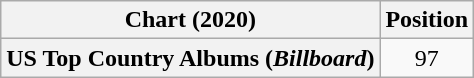<table class="wikitable plainrowheaders" style="text-align:center">
<tr>
<th scope="col">Chart (2020)</th>
<th scope="col">Position</th>
</tr>
<tr>
<th scope="row">US Top Country Albums (<em>Billboard</em>)</th>
<td>97</td>
</tr>
</table>
